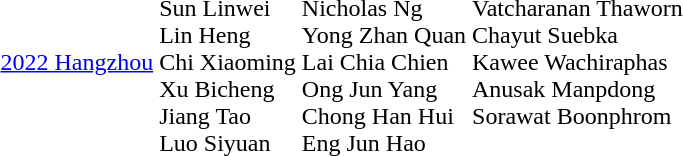<table>
<tr>
<td><a href='#'>2022 Hangzhou</a></td>
<td><br>Sun Linwei<br>Lin Heng<br>Chi Xiaoming<br>Xu Bicheng<br>Jiang Tao<br>Luo Siyuan</td>
<td><br>Nicholas Ng<br>Yong Zhan Quan<br>Lai Chia Chien<br>Ong Jun Yang<br>Chong Han Hui<br>Eng Jun Hao</td>
<td valign=top><br>Vatcharanan Thaworn<br>Chayut Suebka<br>Kawee Wachiraphas<br>Anusak Manpdong<br>Sorawat Boonphrom</td>
</tr>
</table>
